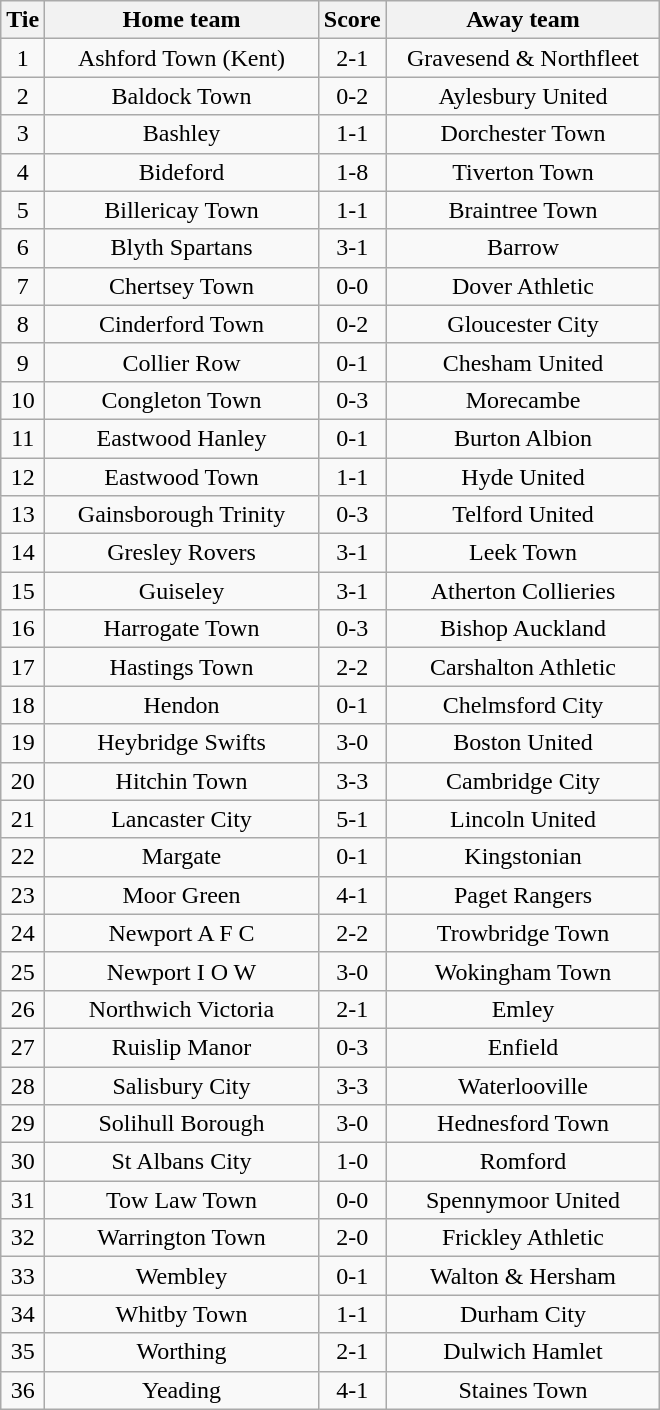<table class="wikitable" style="text-align:center;">
<tr>
<th width=20>Tie</th>
<th width=175>Home team</th>
<th width=20>Score</th>
<th width=175>Away team</th>
</tr>
<tr>
<td>1</td>
<td>Ashford Town (Kent)</td>
<td>2-1</td>
<td>Gravesend & Northfleet</td>
</tr>
<tr>
<td>2</td>
<td>Baldock Town</td>
<td>0-2</td>
<td>Aylesbury United</td>
</tr>
<tr>
<td>3</td>
<td>Bashley</td>
<td>1-1</td>
<td>Dorchester Town</td>
</tr>
<tr>
<td>4</td>
<td>Bideford</td>
<td>1-8</td>
<td>Tiverton Town</td>
</tr>
<tr>
<td>5</td>
<td>Billericay Town</td>
<td>1-1</td>
<td>Braintree Town</td>
</tr>
<tr>
<td>6</td>
<td>Blyth Spartans</td>
<td>3-1</td>
<td>Barrow</td>
</tr>
<tr>
<td>7</td>
<td>Chertsey Town</td>
<td>0-0</td>
<td>Dover Athletic</td>
</tr>
<tr>
<td>8</td>
<td>Cinderford Town</td>
<td>0-2</td>
<td>Gloucester City</td>
</tr>
<tr>
<td>9</td>
<td>Collier Row</td>
<td>0-1</td>
<td>Chesham United</td>
</tr>
<tr>
<td>10</td>
<td>Congleton Town</td>
<td>0-3</td>
<td>Morecambe</td>
</tr>
<tr>
<td>11</td>
<td>Eastwood Hanley</td>
<td>0-1</td>
<td>Burton Albion</td>
</tr>
<tr>
<td>12</td>
<td>Eastwood Town</td>
<td>1-1</td>
<td>Hyde United</td>
</tr>
<tr>
<td>13</td>
<td>Gainsborough Trinity</td>
<td>0-3</td>
<td>Telford United</td>
</tr>
<tr>
<td>14</td>
<td>Gresley Rovers</td>
<td>3-1</td>
<td>Leek Town</td>
</tr>
<tr>
<td>15</td>
<td>Guiseley</td>
<td>3-1</td>
<td>Atherton Collieries</td>
</tr>
<tr>
<td>16</td>
<td>Harrogate Town</td>
<td>0-3</td>
<td>Bishop Auckland</td>
</tr>
<tr>
<td>17</td>
<td>Hastings Town</td>
<td>2-2</td>
<td>Carshalton Athletic</td>
</tr>
<tr>
<td>18</td>
<td>Hendon</td>
<td>0-1</td>
<td>Chelmsford City</td>
</tr>
<tr>
<td>19</td>
<td>Heybridge Swifts</td>
<td>3-0</td>
<td>Boston United</td>
</tr>
<tr>
<td>20</td>
<td>Hitchin Town</td>
<td>3-3</td>
<td>Cambridge City</td>
</tr>
<tr>
<td>21</td>
<td>Lancaster City</td>
<td>5-1</td>
<td>Lincoln United</td>
</tr>
<tr>
<td>22</td>
<td>Margate</td>
<td>0-1</td>
<td>Kingstonian</td>
</tr>
<tr>
<td>23</td>
<td>Moor Green</td>
<td>4-1</td>
<td>Paget Rangers</td>
</tr>
<tr>
<td>24</td>
<td>Newport A F C</td>
<td>2-2</td>
<td>Trowbridge Town</td>
</tr>
<tr>
<td>25</td>
<td>Newport I O W</td>
<td>3-0</td>
<td>Wokingham Town</td>
</tr>
<tr>
<td>26</td>
<td>Northwich Victoria</td>
<td>2-1</td>
<td>Emley</td>
</tr>
<tr>
<td>27</td>
<td>Ruislip Manor</td>
<td>0-3</td>
<td>Enfield</td>
</tr>
<tr>
<td>28</td>
<td>Salisbury City</td>
<td>3-3</td>
<td>Waterlooville</td>
</tr>
<tr>
<td>29</td>
<td>Solihull Borough</td>
<td>3-0</td>
<td>Hednesford Town</td>
</tr>
<tr>
<td>30</td>
<td>St Albans City</td>
<td>1-0</td>
<td>Romford</td>
</tr>
<tr>
<td>31</td>
<td>Tow Law Town</td>
<td>0-0</td>
<td>Spennymoor United</td>
</tr>
<tr>
<td>32</td>
<td>Warrington Town</td>
<td>2-0</td>
<td>Frickley Athletic</td>
</tr>
<tr>
<td>33</td>
<td>Wembley</td>
<td>0-1</td>
<td>Walton & Hersham</td>
</tr>
<tr>
<td>34</td>
<td>Whitby Town</td>
<td>1-1</td>
<td>Durham City</td>
</tr>
<tr>
<td>35</td>
<td>Worthing</td>
<td>2-1</td>
<td>Dulwich Hamlet</td>
</tr>
<tr>
<td>36</td>
<td>Yeading</td>
<td>4-1</td>
<td>Staines Town</td>
</tr>
</table>
